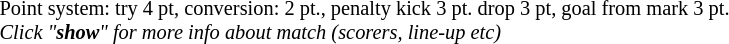<table width=100%>
<tr>
<td align=left width=60% style="font-size: 85%">Point system: try 4 pt, conversion: 2 pt., penalty kick 3 pt. drop 3 pt, goal from mark 3 pt. <br><em>Click "<strong>show</strong>" for more info about match (scorers, line-up etc)</em></td>
</tr>
</table>
